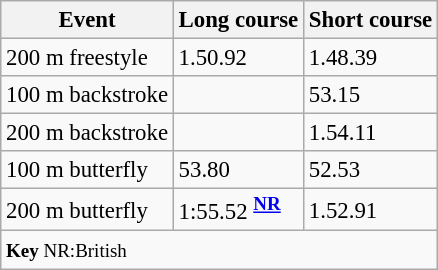<table class="wikitable" style="font-size:95%">
<tr>
<th>Event</th>
<th>Long course</th>
<th>Short course</th>
</tr>
<tr>
<td>200 m freestyle</td>
<td>1.50.92</td>
<td>1.48.39</td>
</tr>
<tr>
<td>100 m backstroke</td>
<td></td>
<td>53.15</td>
</tr>
<tr>
<td>200 m backstroke</td>
<td></td>
<td>1.54.11</td>
</tr>
<tr>
<td>100 m butterfly</td>
<td>53.80</td>
<td>52.53</td>
</tr>
<tr>
<td>200 m butterfly</td>
<td>1:55.52 <sup><strong><a href='#'>NR</a></strong></sup></td>
<td>1.52.91</td>
</tr>
<tr>
<td colspan="3"><small><strong>Key</strong> NR:British</small></td>
</tr>
</table>
